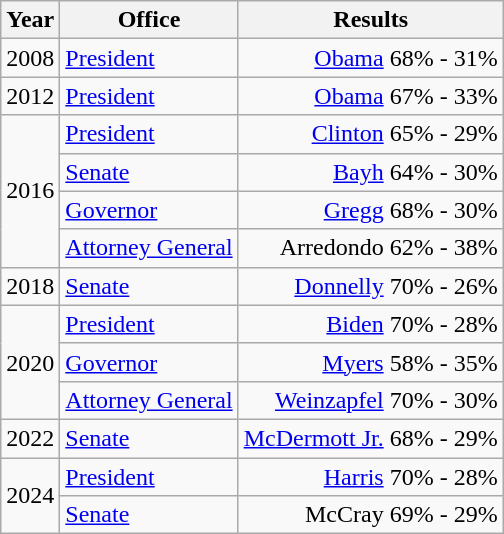<table class=wikitable>
<tr>
<th>Year</th>
<th>Office</th>
<th>Results</th>
</tr>
<tr>
<td>2008</td>
<td><a href='#'>President</a></td>
<td align="right" ><a href='#'>Obama</a> 68% - 31%</td>
</tr>
<tr>
<td>2012</td>
<td><a href='#'>President</a></td>
<td align="right" ><a href='#'>Obama</a> 67% - 33%</td>
</tr>
<tr>
<td rowspan=4>2016</td>
<td><a href='#'>President</a></td>
<td align="right" ><a href='#'>Clinton</a> 65% - 29%</td>
</tr>
<tr>
<td><a href='#'>Senate</a></td>
<td align="right" ><a href='#'>Bayh</a> 64% - 30%</td>
</tr>
<tr>
<td><a href='#'>Governor</a></td>
<td align="right" ><a href='#'>Gregg</a> 68% - 30%</td>
</tr>
<tr>
<td><a href='#'>Attorney General</a></td>
<td align="right" >Arredondo 62% - 38%</td>
</tr>
<tr>
<td>2018</td>
<td><a href='#'>Senate</a></td>
<td align="right" ><a href='#'>Donnelly</a> 70% - 26%</td>
</tr>
<tr>
<td rowspan=3>2020</td>
<td><a href='#'>President</a></td>
<td align="right" ><a href='#'>Biden</a> 70% - 28%</td>
</tr>
<tr>
<td><a href='#'>Governor</a></td>
<td align="right" ><a href='#'>Myers</a> 58% - 35%</td>
</tr>
<tr>
<td><a href='#'>Attorney General</a></td>
<td align="right" ><a href='#'>Weinzapfel</a> 70% - 30%</td>
</tr>
<tr>
<td>2022</td>
<td><a href='#'>Senate</a></td>
<td align="right" ><a href='#'>McDermott Jr.</a> 68% - 29%</td>
</tr>
<tr>
<td rowspan=2>2024</td>
<td><a href='#'>President</a></td>
<td align="right" ><a href='#'>Harris</a> 70% - 28%</td>
</tr>
<tr>
<td><a href='#'>Senate</a></td>
<td align="right" >McCray 69% - 29%</td>
</tr>
</table>
